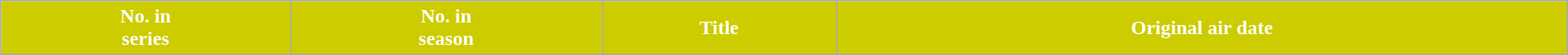<table class="wikitable plainrowheaders" style="margin:auto;width:100%;">
<tr>
<th scope="col" style="background-color:#CCCC00;color:white;">No. in<br>series</th>
<th scope="col" style="background-color:#CCCC00;color:white;">No. in<br>season</th>
<th scope="col" style="background-color:#CCCC00;color:white;">Title</th>
<th scope="col" style="background-color:#CCCC00;color:white;">Original air date<br>

















</th>
</tr>
</table>
